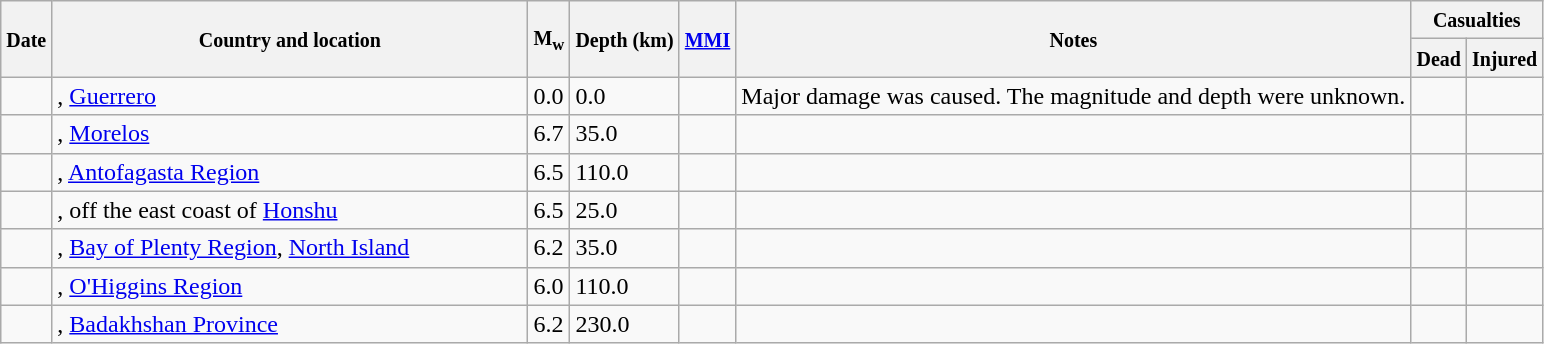<table class="wikitable sortable sort-under" style="border:1px black; margin-left:1em;">
<tr>
<th rowspan="2"><small>Date</small></th>
<th rowspan="2" style="width: 310px"><small>Country and location</small></th>
<th rowspan="2"><small>M<sub>w</sub></small></th>
<th rowspan="2"><small>Depth (km)</small></th>
<th rowspan="2"><small><a href='#'>MMI</a></small></th>
<th rowspan="2" class="unsortable"><small>Notes</small></th>
<th colspan="2"><small>Casualties</small></th>
</tr>
<tr>
<th><small>Dead</small></th>
<th><small>Injured</small></th>
</tr>
<tr>
<td></td>
<td>, <a href='#'>Guerrero</a></td>
<td>0.0</td>
<td>0.0</td>
<td></td>
<td>Major damage was caused. The magnitude and depth were unknown.</td>
<td></td>
<td></td>
</tr>
<tr>
<td></td>
<td>, <a href='#'>Morelos</a></td>
<td>6.7</td>
<td>35.0</td>
<td></td>
<td></td>
<td></td>
<td></td>
</tr>
<tr>
<td></td>
<td>, <a href='#'>Antofagasta Region</a></td>
<td>6.5</td>
<td>110.0</td>
<td></td>
<td></td>
<td></td>
<td></td>
</tr>
<tr>
<td></td>
<td>, off the east coast of <a href='#'>Honshu</a></td>
<td>6.5</td>
<td>25.0</td>
<td></td>
<td></td>
<td></td>
<td></td>
</tr>
<tr>
<td></td>
<td>, <a href='#'>Bay of Plenty Region</a>, <a href='#'>North Island</a></td>
<td>6.2</td>
<td>35.0</td>
<td></td>
<td></td>
<td></td>
<td></td>
</tr>
<tr>
<td></td>
<td>, <a href='#'>O'Higgins Region</a></td>
<td>6.0</td>
<td>110.0</td>
<td></td>
<td></td>
<td></td>
<td></td>
</tr>
<tr>
<td></td>
<td>, <a href='#'>Badakhshan Province</a></td>
<td>6.2</td>
<td>230.0</td>
<td></td>
<td></td>
<td></td>
<td></td>
</tr>
</table>
